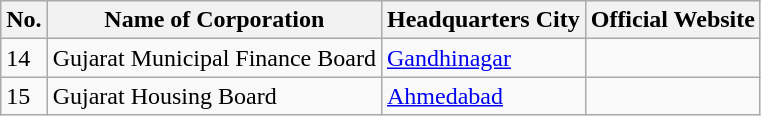<table class="wikitable">
<tr>
<th>No.</th>
<th>Name of Corporation</th>
<th>Headquarters City</th>
<th>Official Website</th>
</tr>
<tr>
<td>14</td>
<td>Gujarat Municipal Finance Board</td>
<td><a href='#'>Gandhinagar</a></td>
<td></td>
</tr>
<tr>
<td>15</td>
<td>Gujarat Housing Board</td>
<td><a href='#'>Ahmedabad</a></td>
<td></td>
</tr>
</table>
